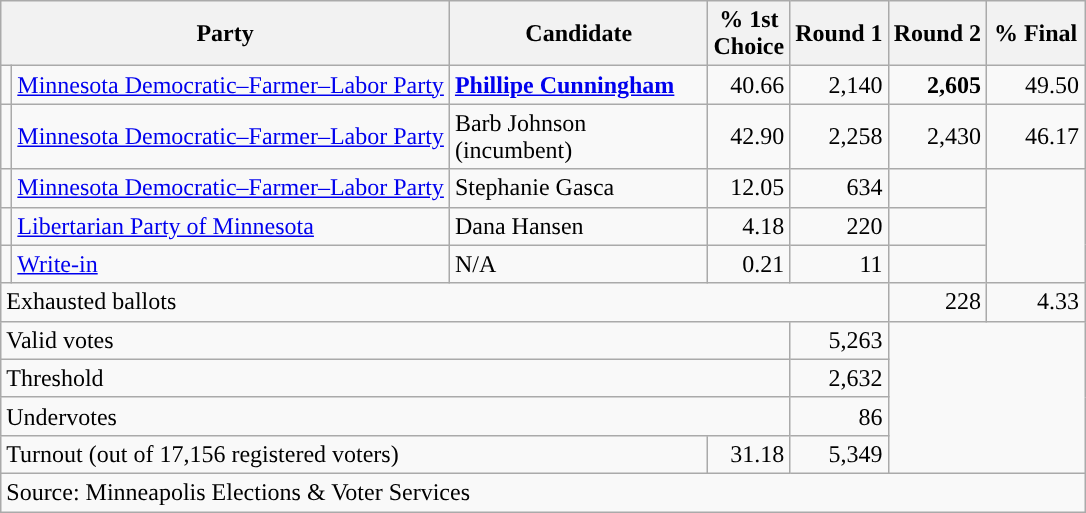<table class="wikitable">
<tr>
<th colspan="2" style="width:290px">Party</th>
<th style="width:165px">Candidate</th>
<th>% 1st<br>Choice</th>
<th>Round 1</th>
<th>Round 2</th>
<th style="width:58px;">% Final</th>
</tr>
<tr>
<td style="background-color:"></td>
<td><a href='#'>Minnesota Democratic–Farmer–Labor Party</a></td>
<td><strong><a href='#'>Phillipe Cunningham</a></strong></td>
<td align="right">40.66</td>
<td align="right">2,140</td>
<td align="right"><strong>2,605</strong></td>
<td align="right">49.50</td>
</tr>
<tr>
<td style="background-color:"></td>
<td><a href='#'>Minnesota Democratic–Farmer–Labor Party</a></td>
<td>Barb Johnson (incumbent)</td>
<td align="right">42.90</td>
<td align="right">2,258</td>
<td align="right">2,430</td>
<td align="right">46.17</td>
</tr>
<tr>
<td style="background-color:"></td>
<td><a href='#'>Minnesota Democratic–Farmer–Labor Party</a></td>
<td>Stephanie Gasca</td>
<td align="right">12.05</td>
<td align="right">634</td>
<td></td>
<td rowspan="3"></td>
</tr>
<tr>
<td style="background-color:"></td>
<td><a href='#'>Libertarian Party of Minnesota</a></td>
<td>Dana Hansen</td>
<td align="right">4.18</td>
<td align="right">220</td>
<td></td>
</tr>
<tr>
<td style="background-color:"></td>
<td><a href='#'>Write-in</a></td>
<td>N/A</td>
<td align="right">0.21</td>
<td align="right">11</td>
<td></td>
</tr>
<tr>
<td colspan="5">Exhausted ballots</td>
<td align="right">228</td>
<td align="right">4.33</td>
</tr>
<tr>
<td colspan="4">Valid votes</td>
<td align="right">5,263</td>
<td colspan="2" rowspan="4"></td>
</tr>
<tr>
<td colspan="4">Threshold</td>
<td align="right">2,632</td>
</tr>
<tr>
<td colspan="4">Undervotes</td>
<td align="right">86</td>
</tr>
<tr>
<td colspan="3">Turnout (out of 17,156 registered voters)</td>
<td align="right">31.18</td>
<td align="right">5,349</td>
</tr>
<tr>
<td colspan="7">Source: Minneapolis Elections & Voter Services</td>
</tr>
</table>
